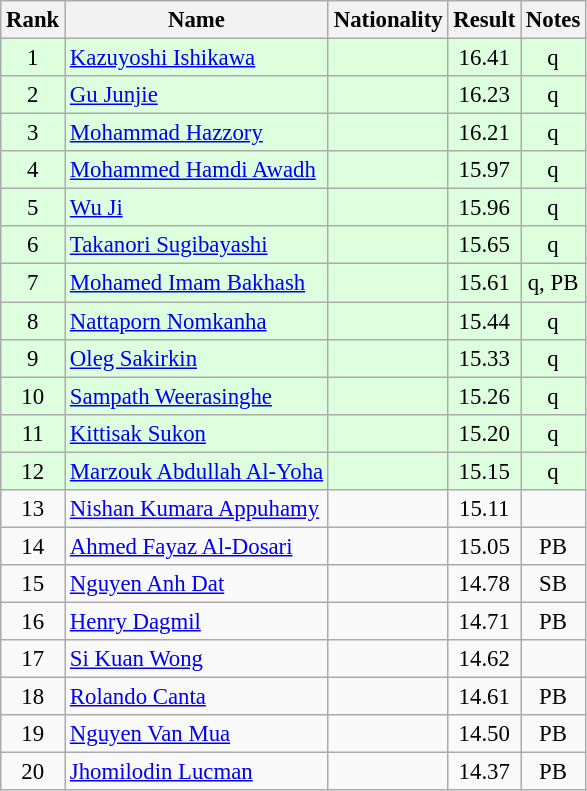<table class="wikitable sortable" style="text-align:center; font-size:95%">
<tr>
<th>Rank</th>
<th>Name</th>
<th>Nationality</th>
<th>Result</th>
<th>Notes</th>
</tr>
<tr bgcolor=ddffdd>
<td>1</td>
<td align=left><a href='#'>Kazuyoshi Ishikawa</a></td>
<td align=left></td>
<td>16.41</td>
<td>q</td>
</tr>
<tr bgcolor=ddffdd>
<td>2</td>
<td align=left><a href='#'>Gu Junjie</a></td>
<td align=left></td>
<td>16.23</td>
<td>q</td>
</tr>
<tr bgcolor=ddffdd>
<td>3</td>
<td align=left><a href='#'>Mohammad Hazzory</a></td>
<td align=left></td>
<td>16.21</td>
<td>q</td>
</tr>
<tr bgcolor=ddffdd>
<td>4</td>
<td align=left><a href='#'>Mohammed Hamdi Awadh</a></td>
<td align=left></td>
<td>15.97</td>
<td>q</td>
</tr>
<tr bgcolor=ddffdd>
<td>5</td>
<td align=left><a href='#'>Wu Ji</a></td>
<td align=left></td>
<td>15.96</td>
<td>q</td>
</tr>
<tr bgcolor=ddffdd>
<td>6</td>
<td align=left><a href='#'>Takanori Sugibayashi</a></td>
<td align=left></td>
<td>15.65</td>
<td>q</td>
</tr>
<tr bgcolor=ddffdd>
<td>7</td>
<td align=left><a href='#'>Mohamed Imam Bakhash</a></td>
<td align=left></td>
<td>15.61</td>
<td>q, PB</td>
</tr>
<tr bgcolor=ddffdd>
<td>8</td>
<td align=left><a href='#'>Nattaporn Nomkanha</a></td>
<td align=left></td>
<td>15.44</td>
<td>q</td>
</tr>
<tr bgcolor=ddffdd>
<td>9</td>
<td align=left><a href='#'>Oleg Sakirkin</a></td>
<td align=left></td>
<td>15.33</td>
<td>q</td>
</tr>
<tr bgcolor=ddffdd>
<td>10</td>
<td align=left><a href='#'>Sampath Weerasinghe</a></td>
<td align=left></td>
<td>15.26</td>
<td>q</td>
</tr>
<tr bgcolor=ddffdd>
<td>11</td>
<td align=left><a href='#'>Kittisak Sukon</a></td>
<td align=left></td>
<td>15.20</td>
<td>q</td>
</tr>
<tr bgcolor=ddffdd>
<td>12</td>
<td align=left><a href='#'>Marzouk Abdullah Al-Yoha</a></td>
<td align=left></td>
<td>15.15</td>
<td>q</td>
</tr>
<tr>
<td>13</td>
<td align=left><a href='#'>Nishan Kumara Appuhamy</a></td>
<td align=left></td>
<td>15.11</td>
<td></td>
</tr>
<tr>
<td>14</td>
<td align=left><a href='#'>Ahmed Fayaz Al-Dosari</a></td>
<td align=left></td>
<td>15.05</td>
<td>PB</td>
</tr>
<tr>
<td>15</td>
<td align=left><a href='#'>Nguyen Anh Dat</a></td>
<td align=left></td>
<td>14.78</td>
<td>SB</td>
</tr>
<tr>
<td>16</td>
<td align=left><a href='#'>Henry Dagmil</a></td>
<td align=left></td>
<td>14.71</td>
<td>PB</td>
</tr>
<tr>
<td>17</td>
<td align=left><a href='#'>Si Kuan Wong</a></td>
<td align=left></td>
<td>14.62</td>
<td></td>
</tr>
<tr>
<td>18</td>
<td align=left><a href='#'>Rolando Canta</a></td>
<td align=left></td>
<td>14.61</td>
<td>PB</td>
</tr>
<tr>
<td>19</td>
<td align=left><a href='#'>Nguyen Van Mua</a></td>
<td align=left></td>
<td>14.50</td>
<td>PB</td>
</tr>
<tr>
<td>20</td>
<td align=left><a href='#'>Jhomilodin Lucman</a></td>
<td align=left></td>
<td>14.37</td>
<td>PB</td>
</tr>
</table>
